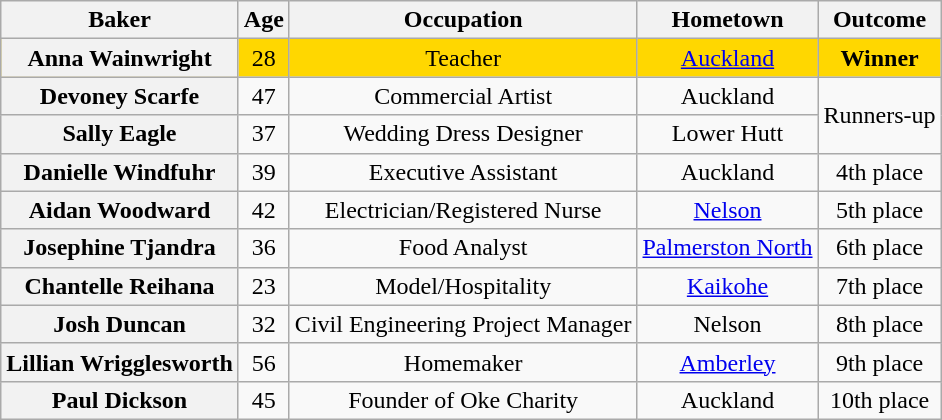<table class="wikitable" style="text-align:center;">
<tr>
<th>Baker</th>
<th>Age</th>
<th>Occupation</th>
<th>Hometown</th>
<th scope="col">Outcome</th>
</tr>
<tr style="background:gold;">
<th>Anna Wainwright</th>
<td>28</td>
<td>Teacher</td>
<td><a href='#'>Auckland</a></td>
<td><strong>Winner</strong></td>
</tr>
<tr>
<th>Devoney Scarfe</th>
<td>47</td>
<td>Commercial Artist</td>
<td>Auckland</td>
<td rowspan="2">Runners-up</td>
</tr>
<tr>
<th>Sally Eagle</th>
<td>37</td>
<td>Wedding Dress Designer</td>
<td>Lower Hutt</td>
</tr>
<tr>
<th>Danielle Windfuhr</th>
<td>39</td>
<td>Executive Assistant</td>
<td>Auckland</td>
<td>4th place</td>
</tr>
<tr>
<th>Aidan Woodward</th>
<td>42</td>
<td>Electrician/Registered Nurse</td>
<td><a href='#'>Nelson</a></td>
<td>5th place</td>
</tr>
<tr>
<th>Josephine Tjandra</th>
<td>36</td>
<td>Food Analyst</td>
<td><a href='#'>Palmerston North</a></td>
<td>6th place</td>
</tr>
<tr>
<th>Chantelle Reihana</th>
<td>23</td>
<td>Model/Hospitality</td>
<td><a href='#'>Kaikohe</a></td>
<td>7th place</td>
</tr>
<tr>
<th>Josh Duncan</th>
<td>32</td>
<td>Civil Engineering Project Manager</td>
<td>Nelson</td>
<td>8th place</td>
</tr>
<tr>
<th>Lillian Wrigglesworth</th>
<td>56</td>
<td>Homemaker</td>
<td><a href='#'>Amberley</a></td>
<td>9th place</td>
</tr>
<tr>
<th>Paul Dickson</th>
<td>45</td>
<td>Founder of Oke Charity</td>
<td>Auckland</td>
<td>10th place</td>
</tr>
</table>
